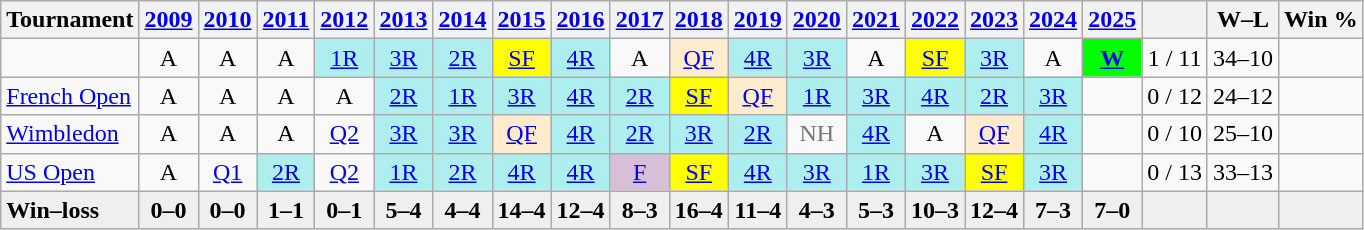<table class=wikitable style=text-align:center>
<tr>
<th>Tournament</th>
<th><a href='#'>2009</a></th>
<th><a href='#'>2010</a></th>
<th><a href='#'>2011</a></th>
<th><a href='#'>2012</a></th>
<th><a href='#'>2013</a></th>
<th><a href='#'>2014</a></th>
<th><a href='#'>2015</a></th>
<th><a href='#'>2016</a></th>
<th><a href='#'>2017</a></th>
<th><a href='#'>2018</a></th>
<th><a href='#'>2019</a></th>
<th><a href='#'>2020</a></th>
<th><a href='#'>2021</a></th>
<th><a href='#'>2022</a></th>
<th><a href='#'>2023</a></th>
<th><a href='#'>2024</a></th>
<th><a href='#'>2025</a></th>
<th></th>
<th>W–L</th>
<th>Win %</th>
</tr>
<tr>
<td style=text-align:left></td>
<td>A</td>
<td>A</td>
<td>A</td>
<td style=background:#afeeee><a href='#'>1R</a></td>
<td style=background:#afeeee><a href='#'>3R</a></td>
<td style=background:#afeeee><a href='#'>2R</a></td>
<td style=background:yellow><a href='#'>SF</a></td>
<td style=background:#afeeee><a href='#'>4R</a></td>
<td>A</td>
<td style=background:#ffebcd><a href='#'>QF</a></td>
<td style=background:#afeeee><a href='#'>4R</a></td>
<td style=background:#afeeee><a href='#'>3R</a></td>
<td>A</td>
<td style=background:yellow><a href='#'>SF</a></td>
<td style=background:#afeeee><a href='#'>3R</a></td>
<td>A</td>
<td style=background:lime><a href='#'><strong>W</strong></a></td>
<td>1 / 11</td>
<td>34–10</td>
<td></td>
</tr>
<tr>
<td style=text-align:left><a href='#'>French Open</a></td>
<td>A</td>
<td>A</td>
<td>A</td>
<td>A</td>
<td style=background:#afeeee><a href='#'>2R</a></td>
<td style=background:#afeeee><a href='#'>1R</a></td>
<td style=background:#afeeee><a href='#'>3R</a></td>
<td style=background:#afeeee><a href='#'>4R</a></td>
<td style=background:#afeeee><a href='#'>2R</a></td>
<td style=background:yellow><a href='#'>SF</a></td>
<td style=background:#ffebcd><a href='#'>QF</a></td>
<td style=background:#afeeee><a href='#'>1R</a></td>
<td style=background:#afeeee><a href='#'>3R</a></td>
<td style=background:#afeeee><a href='#'>4R</a></td>
<td style=background:#afeeee><a href='#'>2R</a></td>
<td style=background:#afeeee><a href='#'>3R</a></td>
<td></td>
<td>0 / 12</td>
<td>24–12</td>
<td></td>
</tr>
<tr>
<td style=text-align:left><a href='#'>Wimbledon</a></td>
<td>A</td>
<td>A</td>
<td>A</td>
<td><a href='#'>Q2</a></td>
<td style=background:#afeeee><a href='#'>3R</a></td>
<td style=background:#afeeee><a href='#'>3R</a></td>
<td style=background:#ffebcd><a href='#'>QF</a></td>
<td style=background:#afeeee><a href='#'>4R</a></td>
<td style=background:#afeeee><a href='#'>2R</a></td>
<td style=background:#afeeee><a href='#'>3R</a></td>
<td style=background:#afeeee><a href='#'>2R</a></td>
<td style=color:#767676>NH</td>
<td style=background:#afeeee><a href='#'>4R</a></td>
<td>A</td>
<td style=background:#ffebcd><a href='#'>QF</a></td>
<td style=background:#afeeee><a href='#'>4R</a></td>
<td></td>
<td>0 / 10</td>
<td>25–10</td>
<td></td>
</tr>
<tr>
<td style=text-align:left><a href='#'>US Open</a></td>
<td>A</td>
<td><a href='#'>Q1</a></td>
<td style=background:#afeeee><a href='#'>2R</a></td>
<td><a href='#'>Q2</a></td>
<td style=background:#afeeee><a href='#'>1R</a></td>
<td style=background:#afeeee><a href='#'>2R</a></td>
<td style=background:#afeeee><a href='#'>4R</a></td>
<td style=background:#afeeee><a href='#'>4R</a></td>
<td style=background:#D8BFD8><a href='#'>F</a></td>
<td style=background:yellow><a href='#'>SF</a></td>
<td style=background:#afeeee><a href='#'>4R</a></td>
<td style=background:#afeeee><a href='#'>3R</a></td>
<td style=background:#afeeee><a href='#'>1R</a></td>
<td style=background:#afeeee><a href='#'>3R</a></td>
<td style=background:yellow><a href='#'>SF</a></td>
<td style=background:#afeeee><a href='#'>3R</a></td>
<td></td>
<td>0 / 13</td>
<td>33–13</td>
<td></td>
</tr>
<tr style=font-weight:bold;background:#efefef>
<td style=text-align:left>Win–loss</td>
<td>0–0</td>
<td>0–0</td>
<td>1–1</td>
<td>0–1</td>
<td>5–4</td>
<td>4–4</td>
<td>14–4</td>
<td>12–4</td>
<td>8–3</td>
<td>16–4</td>
<td>11–4</td>
<td>4–3</td>
<td>5–3</td>
<td>10–3</td>
<td>12–4</td>
<td>7–3</td>
<td>7–0</td>
<td></td>
<td></td>
<td></td>
</tr>
</table>
